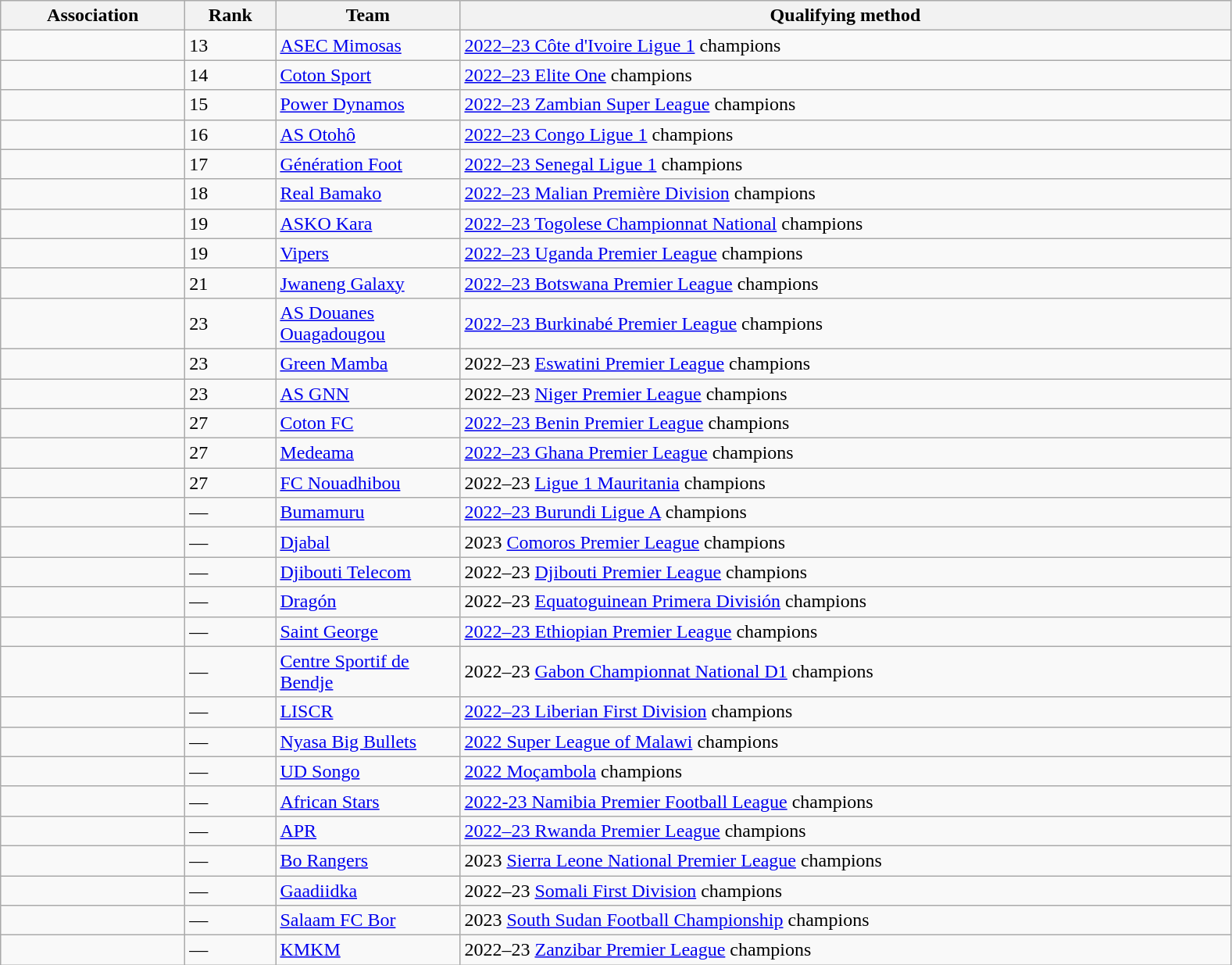<table class="wikitable">
<tr>
<th width=150>Association</th>
<th width=70>Rank </th>
<th width=150>Team</th>
<th width=650>Qualifying method</th>
</tr>
<tr>
<td></td>
<td>13 </td>
<td><a href='#'>ASEC Mimosas</a></td>
<td><a href='#'>2022–23 Côte d'Ivoire Ligue 1</a> champions</td>
</tr>
<tr>
<td></td>
<td>14 </td>
<td><a href='#'>Coton Sport</a></td>
<td><a href='#'>2022–23 Elite One</a> champions</td>
</tr>
<tr>
<td></td>
<td>15 </td>
<td><a href='#'>Power Dynamos</a></td>
<td><a href='#'>2022–23 Zambian Super League</a> champions</td>
</tr>
<tr>
<td></td>
<td>16 </td>
<td><a href='#'>AS Otohô</a></td>
<td><a href='#'>2022–23 Congo Ligue 1</a> champions</td>
</tr>
<tr>
<td></td>
<td>17 </td>
<td><a href='#'>Génération Foot</a></td>
<td><a href='#'>2022–23 Senegal Ligue 1</a> champions</td>
</tr>
<tr>
<td></td>
<td>18 </td>
<td><a href='#'>Real Bamako</a></td>
<td><a href='#'>2022–23 Malian Première Division</a> champions</td>
</tr>
<tr>
<td></td>
<td>19 </td>
<td><a href='#'>ASKO Kara</a></td>
<td><a href='#'>2022–23 Togolese Championnat National</a> champions</td>
</tr>
<tr>
<td></td>
<td>19 </td>
<td><a href='#'>Vipers</a></td>
<td><a href='#'>2022–23 Uganda Premier League</a> champions</td>
</tr>
<tr>
<td></td>
<td>21 </td>
<td><a href='#'>Jwaneng Galaxy</a></td>
<td><a href='#'>2022–23 Botswana Premier League</a> champions</td>
</tr>
<tr>
<td></td>
<td>23 </td>
<td><a href='#'>AS Douanes Ouagadougou</a></td>
<td><a href='#'>2022–23 Burkinabé Premier League</a> champions</td>
</tr>
<tr>
<td></td>
<td>23 </td>
<td><a href='#'>Green Mamba</a></td>
<td>2022–23 <a href='#'>Eswatini Premier League</a> champions</td>
</tr>
<tr>
<td></td>
<td>23 </td>
<td><a href='#'>AS GNN</a></td>
<td>2022–23 <a href='#'>Niger Premier League</a> champions</td>
</tr>
<tr>
<td></td>
<td>27 </td>
<td><a href='#'>Coton FC</a></td>
<td><a href='#'>2022–23 Benin Premier League</a> champions</td>
</tr>
<tr>
<td></td>
<td>27 </td>
<td><a href='#'>Medeama</a></td>
<td><a href='#'>2022–23 Ghana Premier League</a> champions</td>
</tr>
<tr>
<td></td>
<td>27 </td>
<td><a href='#'>FC Nouadhibou</a></td>
<td>2022–23 <a href='#'>Ligue 1 Mauritania</a> champions</td>
</tr>
<tr>
<td></td>
<td>—</td>
<td><a href='#'>Bumamuru</a></td>
<td><a href='#'>2022–23 Burundi Ligue A</a> champions</td>
</tr>
<tr>
<td></td>
<td>—</td>
<td><a href='#'>Djabal</a></td>
<td>2023 <a href='#'>Comoros Premier League</a> champions</td>
</tr>
<tr>
<td></td>
<td>—</td>
<td><a href='#'>Djibouti Telecom</a></td>
<td>2022–23 <a href='#'>Djibouti Premier League</a> champions</td>
</tr>
<tr>
<td></td>
<td>—</td>
<td><a href='#'>Dragón</a></td>
<td>2022–23 <a href='#'>Equatoguinean Primera División</a> champions</td>
</tr>
<tr>
<td></td>
<td>—</td>
<td><a href='#'>Saint George</a></td>
<td><a href='#'>2022–23 Ethiopian Premier League</a> champions</td>
</tr>
<tr>
<td></td>
<td>—</td>
<td><a href='#'>Centre Sportif de Bendje</a></td>
<td>2022–23 <a href='#'>Gabon Championnat National D1</a> champions</td>
</tr>
<tr>
<td></td>
<td>—</td>
<td><a href='#'>LISCR</a></td>
<td><a href='#'>2022–23 Liberian First Division</a> champions</td>
</tr>
<tr>
<td></td>
<td>—</td>
<td><a href='#'>Nyasa Big Bullets</a></td>
<td><a href='#'>2022 Super League of Malawi</a> champions</td>
</tr>
<tr>
<td></td>
<td>—</td>
<td><a href='#'>UD Songo</a></td>
<td><a href='#'>2022 Moçambola</a> champions</td>
</tr>
<tr>
<td></td>
<td>—</td>
<td><a href='#'>African Stars</a></td>
<td><a href='#'>2022-23 Namibia Premier Football League</a> champions</td>
</tr>
<tr>
<td></td>
<td>—</td>
<td><a href='#'>APR</a></td>
<td><a href='#'>2022–23 Rwanda Premier League</a> champions</td>
</tr>
<tr>
<td></td>
<td>—</td>
<td><a href='#'>Bo Rangers</a></td>
<td>2023 <a href='#'>Sierra Leone National Premier League</a> champions</td>
</tr>
<tr>
<td></td>
<td>—</td>
<td><a href='#'>Gaadiidka</a></td>
<td>2022–23 <a href='#'>Somali First Division</a> champions</td>
</tr>
<tr>
<td></td>
<td>—</td>
<td><a href='#'>Salaam FC Bor</a></td>
<td>2023 <a href='#'>South Sudan Football Championship</a> champions</td>
</tr>
<tr>
<td></td>
<td>—</td>
<td><a href='#'>KMKM</a></td>
<td>2022–23 <a href='#'>Zanzibar Premier League</a> champions</td>
</tr>
</table>
